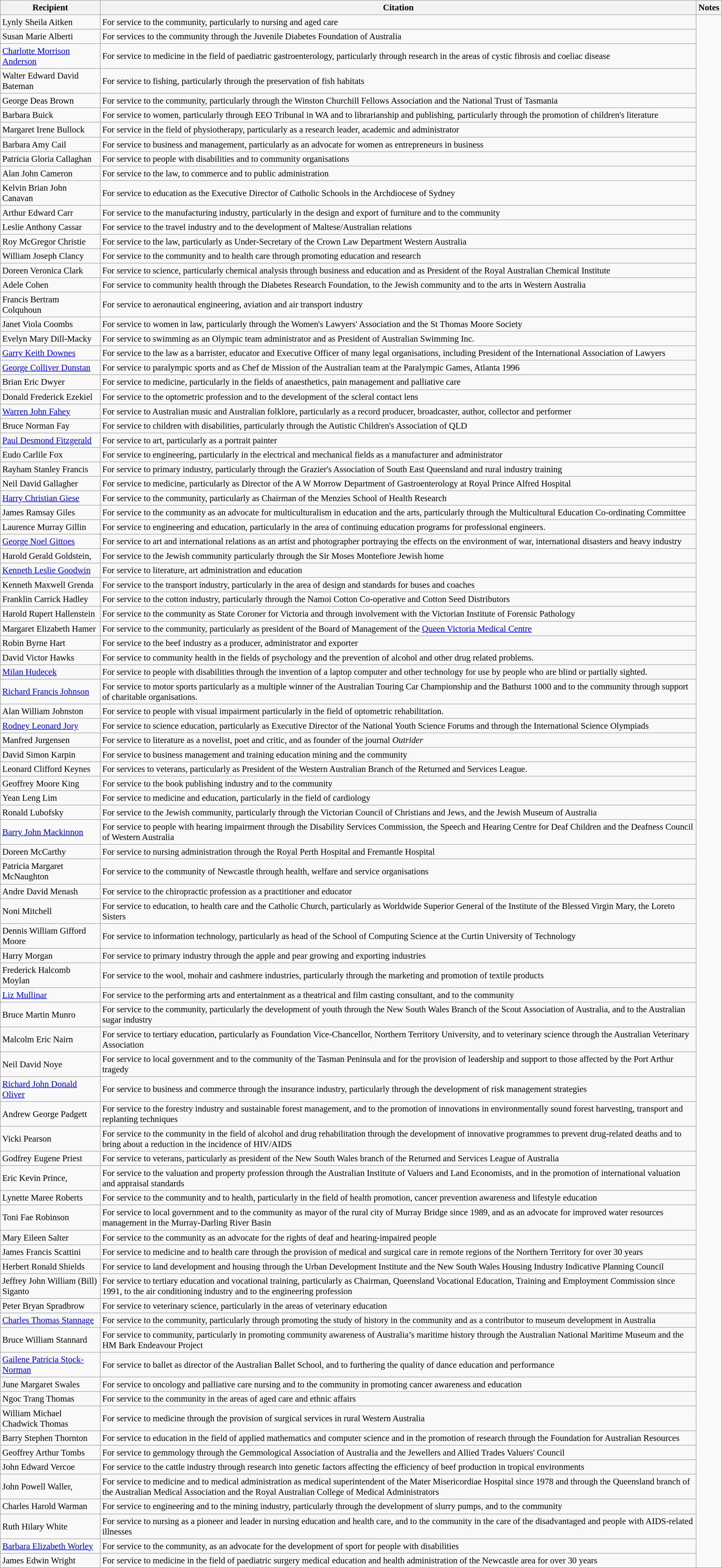<table class="wikitable" style="font-size:95%;">
<tr>
<th>Recipient</th>
<th>Citation</th>
<th>Notes</th>
</tr>
<tr>
<td>Lynly Sheila Aitken</td>
<td>For service to the community, particularly to nursing and aged care</td>
<td rowspan="90"></td>
</tr>
<tr>
<td>Susan Marie Alberti</td>
<td>For services to the community through the Juvenile Diabetes Foundation of Australia</td>
</tr>
<tr>
<td> <a href='#'>Charlotte Morrison Anderson</a></td>
<td>For service to medicine in the field of paediatric gastroenterology, particularly through research in the areas of cystic fibrosis and coeliac disease</td>
</tr>
<tr>
<td>Walter Edward David Bateman</td>
<td>For service to fishing, particularly through the preservation of fish habitats</td>
</tr>
<tr>
<td>George Deas Brown</td>
<td>For service to the community, particularly through the Winston Churchill Fellows Association and the National Trust of Tasmania</td>
</tr>
<tr>
<td>Barbara Buick</td>
<td>For service to women, particularly through EEO Tribunal in WA and to librarianship and publishing, particularly through the promotion of children's literature</td>
</tr>
<tr>
<td> Margaret Irene Bullock</td>
<td>For service in the field of physiotherapy, particularly as a research leader, academic and administrator</td>
</tr>
<tr>
<td>Barbara Amy Cail</td>
<td>For service to business and management, particularly as an advocate for women as entrepreneurs in business</td>
</tr>
<tr>
<td>Patricia Gloria Callaghan</td>
<td>For service to people with disabilities and to community organisations</td>
</tr>
<tr>
<td>Alan John Cameron</td>
<td>For service to the law, to commerce and to public administration</td>
</tr>
<tr>
<td> Kelvin Brian John Canavan</td>
<td>For service to education as the Executive Director of Catholic Schools in the Archdiocese of Sydney</td>
</tr>
<tr>
<td>Arthur Edward Carr</td>
<td>For service to the manufacturing industry, particularly in the design and export of furniture and to the community</td>
</tr>
<tr>
<td>Leslie Anthony Cassar</td>
<td>For service to the travel industry and to the development of Maltese/Australian relations</td>
</tr>
<tr>
<td>Roy McGregor Christie</td>
<td>For service to the law, particularly as Under-Secretary of the Crown Law Department Western Australia</td>
</tr>
<tr>
<td>William Joseph Clancy</td>
<td>For service to the community and to health care through promoting education and research</td>
</tr>
<tr>
<td> Doreen Veronica Clark</td>
<td>For service to science, particularly chemical analysis through business and education and as President of the Royal Australian Chemical Institute</td>
</tr>
<tr>
<td>Adele Cohen</td>
<td>For service to community health through the Diabetes Research Foundation, to the Jewish community and to the arts in Western Australia</td>
</tr>
<tr>
<td>Francis Bertram Colquhoun</td>
<td>For service to aeronautical engineering, aviation and air transport industry</td>
</tr>
<tr>
<td>Janet Viola Coombs</td>
<td>For service to women in law, particularly through the Women's Lawyers' Association and the St Thomas Moore Society</td>
</tr>
<tr>
<td>Evelyn Mary Dill-Macky</td>
<td>For service to swimming as an Olympic team administrator and as President of Australian Swimming Inc.</td>
</tr>
<tr>
<td><a href='#'>Garry Keith Downes</a></td>
<td>For service to the law as a barrister, educator and Executive Officer of many legal organisations, including President of the International Association of Lawyers</td>
</tr>
<tr>
<td><a href='#'>George Colliver Dunstan</a></td>
<td>For service to paralympic sports and as Chef de Mission of the Australian team at the Paralympic Games, Atlanta 1996</td>
</tr>
<tr>
<td> Brian Eric Dwyer</td>
<td>For service to medicine, particularly in the fields of anaesthetics, pain management and palliative care</td>
</tr>
<tr>
<td>Donald Frederick Ezekiel</td>
<td>For service to the optometric profession and to the development of the scleral contact lens</td>
</tr>
<tr>
<td><a href='#'>Warren John Fahey</a></td>
<td>For service to Australian music and Australian folklore, particularly as a record producer, broadcaster, author, collector and performer</td>
</tr>
<tr>
<td>Bruce Norman Fay</td>
<td>For service to children with disabilities, particularly through the Autistic Children's Association of QLD</td>
</tr>
<tr>
<td><a href='#'>Paul Desmond Fitzgerald</a></td>
<td>For service to art, particularly as a portrait painter</td>
</tr>
<tr>
<td>Eudo Carlile Fox</td>
<td>For service to engineering, particularly in the electrical and mechanical fields as a manufacturer and administrator</td>
</tr>
<tr>
<td>Rayham Stanley Francis</td>
<td>For service to primary industry, particularly through the Grazier's Association of South East Queensland and rural industry training</td>
</tr>
<tr>
<td> Neil David Gallagher</td>
<td>For service to medicine, particularly as Director of the A W Morrow Department of Gastroenterology at Royal Prince Alfred Hospital</td>
</tr>
<tr>
<td><a href='#'>Harry Christian Giese</a> </td>
<td>For service to the community, particularly as Chairman of the Menzies School of Health Research</td>
</tr>
<tr>
<td>James Ramsay Giles</td>
<td>For service to the community as an advocate for multiculturalism in education and the arts, particularly through the Multicultural Education Co-ordinating Committee</td>
</tr>
<tr>
<td> Laurence Murray Gillin</td>
<td>For service to engineering and education, particularly in the area of continuing education programs for professional engineers.</td>
</tr>
<tr>
<td><a href='#'>George Noel Gittoes</a></td>
<td>For service to art and international relations as an artist and photographer portraying the effects on the environment of war, international disasters and heavy industry</td>
</tr>
<tr>
<td>Harold Gerald Goldstein, </td>
<td>For service to the Jewish community particularly through the Sir Moses Montefiore Jewish home</td>
</tr>
<tr>
<td> <a href='#'>Kenneth Leslie Goodwin</a></td>
<td>For service to literature, art administration and education</td>
</tr>
<tr>
<td>Kenneth Maxwell Grenda</td>
<td>For service to the transport industry, particularly in the area of design and standards for buses and coaches</td>
</tr>
<tr>
<td>Franklin Carrick Hadley</td>
<td>For service to the cotton industry, particularly through the Namoi Cotton Co-operative and Cotton Seed Distributors</td>
</tr>
<tr>
<td>Harold Rupert Hallenstein</td>
<td>For service to the community as State Coroner for Victoria and through involvement with the Victorian Institute of Forensic Pathology</td>
</tr>
<tr>
<td>Margaret Elizabeth Hamer</td>
<td>For service to the community, particularly as president of the Board of Management of the <a href='#'>Queen Victoria Medical Centre</a></td>
</tr>
<tr>
<td>Robin Byrne Hart</td>
<td>For service to the beef industry as a producer, administrator and exporter</td>
</tr>
<tr>
<td> David Victor Hawks</td>
<td>For service to community health in the fields of psychology and the prevention of alcohol and other drug related problems.</td>
</tr>
<tr>
<td><a href='#'>Milan Hudecek</a></td>
<td>For service to people with disabilities through the invention of a laptop computer and other technology for use by people who are blind or partially sighted.</td>
</tr>
<tr>
<td><a href='#'>Richard Francis Johnson</a></td>
<td>For service to motor sports particularly as a multiple winner of the Australian Touring Car Championship and the Bathurst 1000 and to the community through support of charitable organisations.</td>
</tr>
<tr>
<td> Alan William Johnston</td>
<td>For service to people with visual impairment particularly in the field of optometric rehabilitation.</td>
</tr>
<tr>
<td> <a href='#'>Rodney Leonard Jory</a></td>
<td>For service to science education, particularly as Executive Director of the National Youth Science Forums and through the International Science Olympiads</td>
</tr>
<tr>
<td> Manfred Jurgensen</td>
<td>For service to literature as a novelist, poet and critic, and as founder of the journal <em>Outrider</em></td>
</tr>
<tr>
<td>David Simon Karpin</td>
<td>For service to business management and training education mining and the community</td>
</tr>
<tr>
<td>Leonard Clifford Keynes</td>
<td>For services to veterans, particularly as President of the Western Australian Branch of the Returned and Services League.</td>
</tr>
<tr>
<td>Geoffrey Moore King</td>
<td>For service to the book publishing industry and to the community</td>
</tr>
<tr>
<td> Yean Leng Lim</td>
<td>For service to medicine and education, particularly in the field of cardiology</td>
</tr>
<tr>
<td> Ronald Lubofsky</td>
<td>For service to the Jewish community, particularly through the Victorian Council of Christians and Jews, and the Jewish Museum of Australia</td>
</tr>
<tr>
<td><a href='#'>Barry John Mackinnon</a></td>
<td>For service to people with hearing impairment through the Disability Services Commission, the Speech and Hearing Centre for Deaf Children and the Deafness Council of Western Australia</td>
</tr>
<tr>
<td>Doreen McCarthy</td>
<td>For service to nursing administration through the Royal Perth Hospital and Fremantle Hospital</td>
</tr>
<tr>
<td>Patricia Margaret McNaughton</td>
<td>For service to the community of Newcastle through health, welfare and service organisations</td>
</tr>
<tr>
<td> Andre David Menash</td>
<td>For service to the chiropractic profession as a practitioner and educator</td>
</tr>
<tr>
<td> Noni Mitchell</td>
<td>For service to education, to health care and the Catholic Church, particularly as Worldwide Superior General of the Institute of the Blessed Virgin Mary, the Loreto Sisters</td>
</tr>
<tr>
<td> Dennis William Gifford Moore</td>
<td>For service to information technology, particularly as head of the School of Computing Science at the Curtin University of Technology</td>
</tr>
<tr>
<td>Harry Morgan</td>
<td>For service to primary industry through the apple and pear growing and exporting industries</td>
</tr>
<tr>
<td>Frederick Halcomb Moylan</td>
<td>For service to the wool, mohair and cashmere industries, particularly through the marketing and promotion of textile products</td>
</tr>
<tr>
<td><a href='#'>Liz Mullinar</a></td>
<td>For service to the performing arts and entertainment as a theatrical and film casting consultant, and to the community</td>
</tr>
<tr>
<td> Bruce Martin Munro</td>
<td>For service to the community, particularly the development of youth through the New South Wales Branch of the Scout Association of Australia, and to the Australian sugar industry</td>
</tr>
<tr>
<td> Malcolm Eric Nairn</td>
<td>For service to tertiary education, particularly as Foundation Vice-Chancellor, Northern Territory University, and to veterinary science through the Australian Veterinary Association</td>
</tr>
<tr>
<td>Neil David Noye</td>
<td>For service to local government and to the community of the Tasman Peninsula and for the provision of leadership and support to those affected by the Port Arthur tragedy</td>
</tr>
<tr>
<td><a href='#'>Richard John Donald Oliver</a></td>
<td>For service to business and commerce through the insurance industry, particularly through the development of risk management strategies</td>
</tr>
<tr>
<td>Andrew George Padgett</td>
<td>For service to the forestry industry and sustainable forest management, and to the promotion of innovations in environmentally sound forest harvesting, transport and replanting techniques</td>
</tr>
<tr>
<td> Vicki Pearson</td>
<td>For service to the community in the field of alcohol and drug rehabilitation through the development of innovative programmes to prevent drug-related deaths and to bring about a reduction in the incidence of HIV/AIDS</td>
</tr>
<tr>
<td>Godfrey Eugene Priest</td>
<td>For service to veterans, particularly as president of the New South Wales branch of the Returned and Services League of Australia</td>
</tr>
<tr>
<td>Eric Kevin Prince, </td>
<td>For service to the valuation and property profession through the Australian Institute of Valuers and Land Economists, and in the promotion of international valuation and appraisal standards</td>
</tr>
<tr>
<td> Lynette Maree Roberts</td>
<td>For service to the community and to health, particularly in the field of health promotion, cancer prevention awareness and lifestyle education</td>
</tr>
<tr>
<td>Toni Fae Robinson</td>
<td>For service to local government and to the community as mayor of the rural city of Murray Bridge since 1989, and as an advocate for improved water resources management in the Murray-Darling River Basin</td>
</tr>
<tr>
<td>Mary Eileen Salter</td>
<td>For service to the community as an advocate for the rights of deaf and hearing-impaired people</td>
</tr>
<tr>
<td> James Francis Scattini</td>
<td>For service to medicine and to health care through the provision of medical and surgical care in remote regions of the Northern Territory for over 30 years</td>
</tr>
<tr>
<td>Herbert Ronald Shields</td>
<td>For service to land development and housing through the Urban Development Institute and the New South Wales Housing Industry Indicative Planning Council</td>
</tr>
<tr>
<td>Jeffrey John William (Bill) Siganto</td>
<td>For service to tertiary education and vocational training, particularly as Chairman, Queensland Vocational Education, Training and Employment Commission since 1991, to the air conditioning industry and to the engineering profession</td>
</tr>
<tr>
<td> Peter Bryan Spradbrow</td>
<td>For service to veterinary science, particularly in the areas of veterinary education</td>
</tr>
<tr>
<td> <a href='#'>Charles Thomas Stannage</a></td>
<td>For service to the community, particularly through promoting the study of history in the community and as a contributor to museum development in Australia</td>
</tr>
<tr>
<td>Bruce William Stannard</td>
<td>For service to community, particularly in promoting community awareness of Australia’s maritime history through the Australian National Maritime Museum and the HM Bark Endeavour Project</td>
</tr>
<tr>
<td><a href='#'>Gailene Patricia Stock-Norman</a></td>
<td>For service to ballet as director of the Australian Ballet School, and to furthering the quality of dance education and performance</td>
</tr>
<tr>
<td>June Margaret Swales</td>
<td>For service to oncology and palliative care nursing and to the community in promoting cancer awareness and education</td>
</tr>
<tr>
<td> Ngoc Trang Thomas</td>
<td>For service to the community in the areas of aged care and ethnic affairs</td>
</tr>
<tr>
<td>William Michael Chadwick Thomas</td>
<td>For service to medicine through the provision of surgical services in rural Western Australia</td>
</tr>
<tr>
<td> Barry Stephen Thornton</td>
<td>For service to education in the field of applied mathematics and computer science and in the promotion of research through the Foundation for Australian Resources</td>
</tr>
<tr>
<td>Geoffrey Arthur Tombs</td>
<td>For service to gemmology through the Gemmological Association of Australia and the Jewellers and Allied Trades Valuers' Council</td>
</tr>
<tr>
<td> John Edward Vercoe</td>
<td>For service to the cattle industry through research into genetic factors affecting the efficiency of beef production in tropical environments</td>
</tr>
<tr>
<td> John Powell Waller, </td>
<td>For service to medicine and to medical administration as medical superintendent of the Mater Misericordiae Hospital since 1978 and through the Queensland branch of the Australian Medical Association and the Royal Australian College of Medical Administrators</td>
</tr>
<tr>
<td> Charles Harold Warman</td>
<td>For service to engineering and to the mining industry, particularly through the development of slurry pumps, and to the community</td>
</tr>
<tr>
<td> Ruth Hilary White</td>
<td>For service to nursing as a pioneer and leader in nursing education and health care, and to the community in the care of the disadvantaged and people with AIDS-related illnesses</td>
</tr>
<tr>
<td><a href='#'>Barbara Elizabeth Worley</a></td>
<td>For service to the community, as an advocate for the development of sport for people with disabilities</td>
</tr>
<tr>
<td> James Edwin Wright</td>
<td>For service to medicine in the field of paediatric surgery medical education and health administration of the Newcastle area for over 30 years</td>
</tr>
</table>
